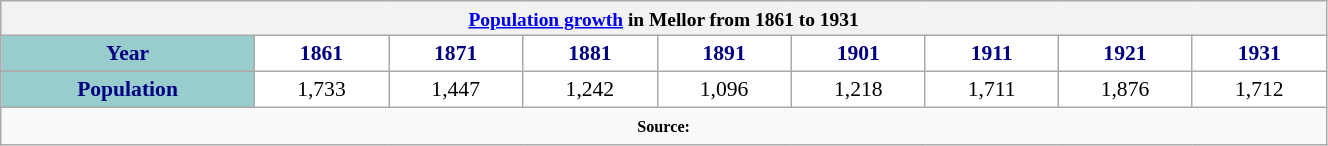<table class="wikitable" style="font-size:90%; width:70%; border:0; text-align:center; line-height:120%;">
<tr>
<th colspan="9" style="text-align:center;font-size:90%;"><a href='#'>Population growth</a> in Mellor from 1861 to 1931</th>
</tr>
<tr>
<th style="background:#9cc; color:navy; height:17px;">Year</th>
<th style="background:#fff; color:navy;">1861</th>
<th style="background:#fff; color:navy;">1871</th>
<th style="background:#fff; color:navy;">1881</th>
<th style="background:#fff; color:navy;">1891</th>
<th style="background:#fff; color:navy;">1901</th>
<th style="background:#fff; color:navy;">1911</th>
<th style="background:#fff; color:navy;">1921</th>
<th style="background:#fff; color:navy;">1931</th>
</tr>
<tr style="text-align:center;">
<th style="background:#9cc; color:navy; height:17px;">Population</th>
<td style="background:#fff; color:black;">1,733</td>
<td style="background:#fff; color:black;">1,447</td>
<td style="background:#fff; color:black;">1,242</td>
<td style="background:#fff; color:black;">1,096</td>
<td style="background:#fff; color:black;">1,218</td>
<td style="background:#fff; color:black;">1,711</td>
<td style="background:#fff; color:black;">1,876</td>
<td style="background:#fff; color:black;">1,712</td>
</tr>
<tr>
<td colspan="9" style="text-align:center;font-size:90%;"><small><strong>Source: </strong></small></td>
</tr>
</table>
